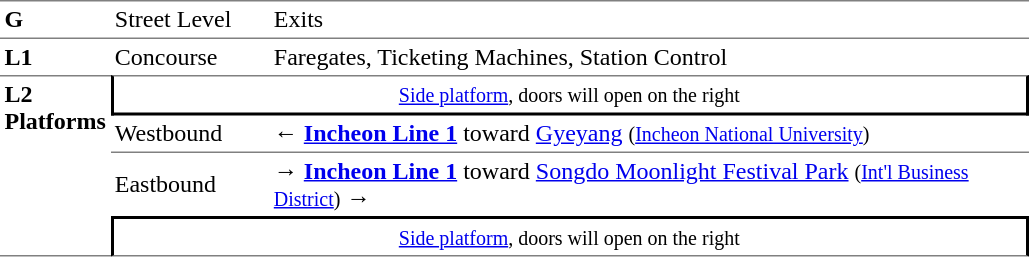<table table border=0 cellspacing=0 cellpadding=3>
<tr>
<td style="border-top:solid 1px gray;border-bottom:solid 1px gray;" width=50 valign=top><strong>G</strong></td>
<td style="border-top:solid 1px gray;border-bottom:solid 1px gray;" width=100 valign=top>Street Level</td>
<td style="border-top:solid 1px gray;border-bottom:solid 1px gray;" width=400 valign=top>Exits</td>
</tr>
<tr>
<td style="border-bottom:solid 0 gray;" width=50 valign=top><strong>L1</strong></td>
<td style="border-bottom:solid 0 gray;" width=100 valign=top>Concourse</td>
<td style="border-bottom:solid 0 gray;" width=500 valign=top>Faregates, Ticketing Machines, Station Control</td>
</tr>
<tr>
<td style="border-top:solid 1px gray;border-bottom:solid 1px gray;" rowspan=4 valign=top><strong>L2<br>Platforms</strong></td>
<td style="border-top:solid 1px gray;border-right:solid 2px black;border-left:solid 2px black;border-bottom:solid 2px black;text-align:center;" colspan=2><small><a href='#'>Side platform</a>, doors will open on the right</small></td>
</tr>
<tr>
<td style="border-bottom:solid 1px gray;">Westbound</td>
<td style="border-bottom:solid 1px gray;">← <a href='#'><span><strong>Incheon Line 1</strong></span></a> toward <a href='#'>Gyeyang</a> <small>(<a href='#'>Incheon National University</a>)</small></td>
</tr>
<tr>
<td>Eastbound</td>
<td><span>→</span> <a href='#'><span><strong>Incheon Line 1</strong></span></a> toward <a href='#'>Songdo Moonlight Festival Park</a> <small>(<a href='#'>Int'l Business District</a>)</small> →</td>
</tr>
<tr>
<td style="border-top:solid 2px black;border-right:solid 2px black;border-left:solid 2px black;border-bottom:solid 1px gray;text-align:center;" colspan=2><small><a href='#'>Side platform</a>, doors will open on the right</small></td>
</tr>
</table>
